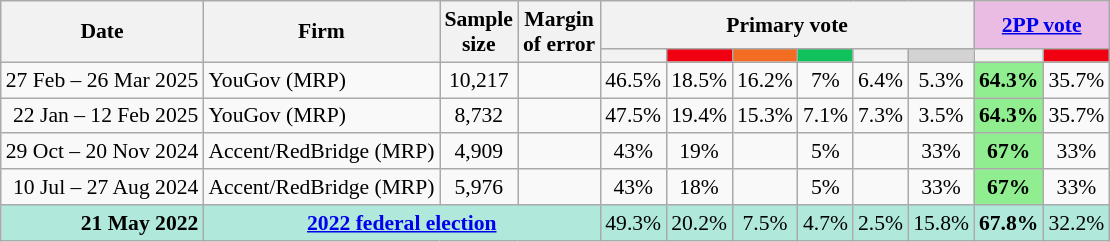<table class="nowrap wikitable tpl-blanktable" style=text-align:center;font-size:90%>
<tr>
<th rowspan=2>Date</th>
<th rowspan=2>Firm</th>
<th rowspan=2>Sample<br>size</th>
<th rowspan=2>Margin<br>of error</th>
<th colspan=6>Primary vote</th>
<th colspan=2 class=unsortable style=background:#ebbce3><a href='#'>2PP vote</a></th>
</tr>
<tr>
<th style=background:></th>
<th class="unsortable" style="background:#F00011"></th>
<th class=unsortable style=background:#f36c21></th>
<th class=unsortable style=background:#10C25B></th>
<th class=unsortable style=background:></th>
<th class=unsortable style=background:lightgray></th>
<th style=background:></th>
<th class="unsortable" style="background:#F00011"></th>
</tr>
<tr>
<td align=right>27 Feb – 26 Mar 2025</td>
<td align=left>YouGov (MRP)</td>
<td>10,217</td>
<td></td>
<td>46.5%</td>
<td>18.5%</td>
<td>16.2%</td>
<td>7%</td>
<td>6.4%</td>
<td>5.3%</td>
<th style=background:#90ee90>64.3%</th>
<td>35.7%</td>
</tr>
<tr>
<td align=right>22 Jan – 12 Feb 2025</td>
<td align=left>YouGov (MRP)</td>
<td>8,732</td>
<td></td>
<td>47.5%</td>
<td>19.4%</td>
<td>15.3%</td>
<td>7.1%</td>
<td>7.3%</td>
<td>3.5%</td>
<th style=background:#90ee90>64.3%</th>
<td>35.7%</td>
</tr>
<tr>
<td align=right>29 Oct – 20 Nov 2024</td>
<td align=left>Accent/RedBridge (MRP)</td>
<td>4,909</td>
<td></td>
<td>43%</td>
<td>19%</td>
<td></td>
<td>5%</td>
<td></td>
<td>33%</td>
<th style=background:#90ee90>67%</th>
<td>33%</td>
</tr>
<tr>
<td align=right>10 Jul – 27 Aug 2024</td>
<td align=left>Accent/RedBridge (MRP)</td>
<td>5,976</td>
<td></td>
<td>43%</td>
<td>18%</td>
<td></td>
<td>5%</td>
<td></td>
<td>33%</td>
<th style=background:#90ee90>67%</th>
<td>33%</td>
</tr>
<tr style="background:#b0e9db">
<td style="text-align:right" data-sort-value="21-May-2022"><strong>21 May 2022</strong></td>
<td colspan="3" style="text-align:center"><strong><a href='#'>2022 federal election</a></strong></td>
<td>49.3%</td>
<td>20.2%</td>
<td>7.5%</td>
<td>4.7%</td>
<td>2.5%</td>
<td>15.8%</td>
<td><strong>67.8%</strong></td>
<td>32.2%</td>
</tr>
</table>
